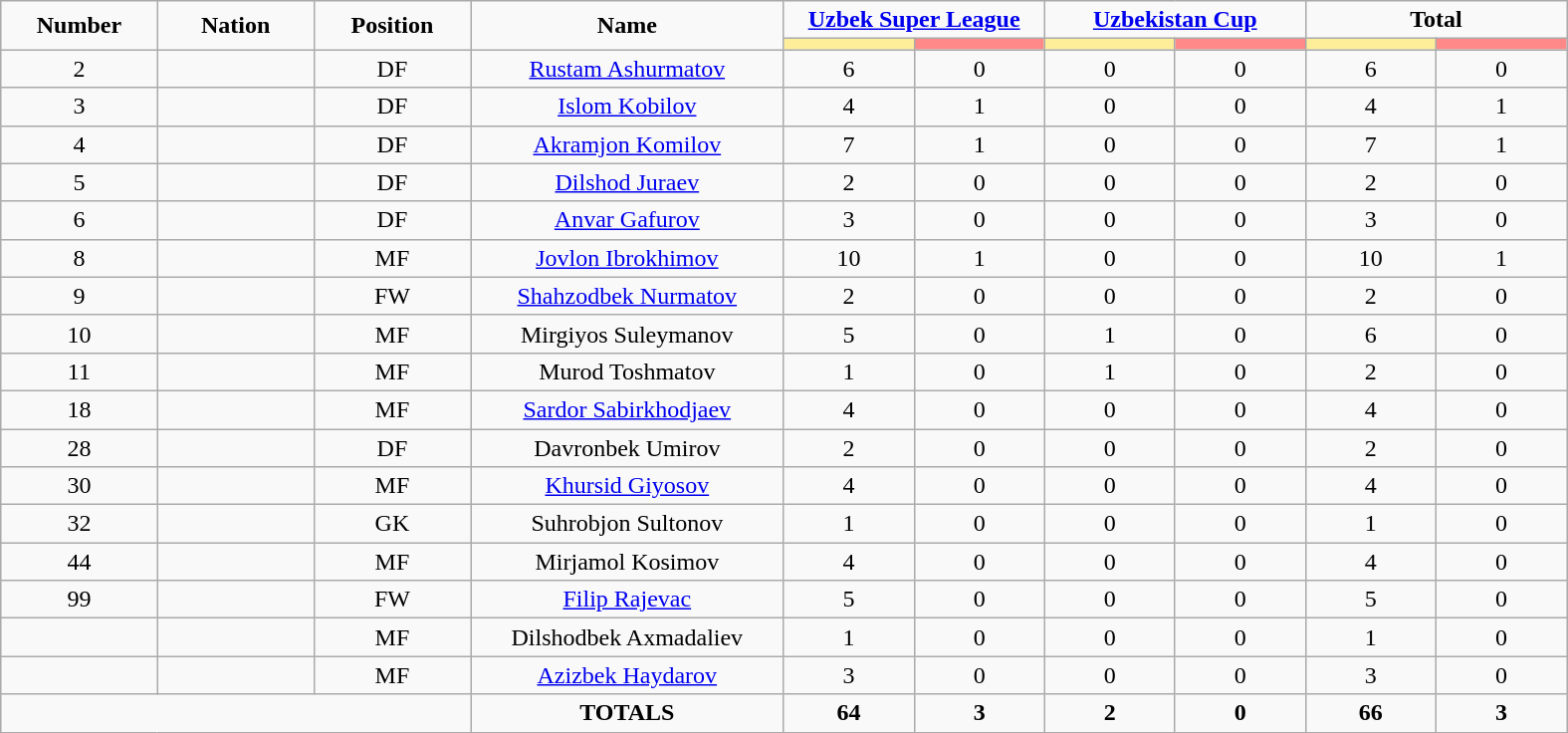<table class="wikitable" style="font-size: 100%; text-align: center;">
<tr>
<td rowspan="2" width="10%" align="center"><strong>Number</strong></td>
<td rowspan="2" width="10%" align="center"><strong>Nation</strong></td>
<td rowspan="2" width="10%" align="center"><strong>Position</strong></td>
<td rowspan="2" width="20%" align="center"><strong>Name</strong></td>
<td colspan="2" align="center"><strong><a href='#'>Uzbek Super League</a></strong></td>
<td colspan="2" align="center"><strong><a href='#'>Uzbekistan Cup</a></strong></td>
<td colspan="2" align="center"><strong>Total</strong></td>
</tr>
<tr>
<th width=80 style="background: #FFEE99"></th>
<th width=80 style="background: #FF8888"></th>
<th width=80 style="background: #FFEE99"></th>
<th width=80 style="background: #FF8888"></th>
<th width=80 style="background: #FFEE99"></th>
<th width=80 style="background: #FF8888"></th>
</tr>
<tr>
<td>2</td>
<td></td>
<td>DF</td>
<td><a href='#'>Rustam Ashurmatov</a></td>
<td>6</td>
<td>0</td>
<td>0</td>
<td>0</td>
<td>6</td>
<td>0</td>
</tr>
<tr>
<td>3</td>
<td></td>
<td>DF</td>
<td><a href='#'>Islom Kobilov</a></td>
<td>4</td>
<td>1</td>
<td>0</td>
<td>0</td>
<td>4</td>
<td>1</td>
</tr>
<tr>
<td>4</td>
<td></td>
<td>DF</td>
<td><a href='#'>Akramjon Komilov</a></td>
<td>7</td>
<td>1</td>
<td>0</td>
<td>0</td>
<td>7</td>
<td>1</td>
</tr>
<tr>
<td>5</td>
<td></td>
<td>DF</td>
<td><a href='#'>Dilshod Juraev</a></td>
<td>2</td>
<td>0</td>
<td>0</td>
<td>0</td>
<td>2</td>
<td>0</td>
</tr>
<tr>
<td>6</td>
<td></td>
<td>DF</td>
<td><a href='#'>Anvar Gafurov</a></td>
<td>3</td>
<td>0</td>
<td>0</td>
<td>0</td>
<td>3</td>
<td>0</td>
</tr>
<tr>
<td>8</td>
<td></td>
<td>MF</td>
<td><a href='#'>Jovlon Ibrokhimov</a></td>
<td>10</td>
<td>1</td>
<td>0</td>
<td>0</td>
<td>10</td>
<td>1</td>
</tr>
<tr>
<td>9</td>
<td></td>
<td>FW</td>
<td><a href='#'>Shahzodbek Nurmatov</a></td>
<td>2</td>
<td>0</td>
<td>0</td>
<td>0</td>
<td>2</td>
<td>0</td>
</tr>
<tr>
<td>10</td>
<td></td>
<td>MF</td>
<td>Mirgiyos Suleymanov</td>
<td>5</td>
<td>0</td>
<td>1</td>
<td>0</td>
<td>6</td>
<td>0</td>
</tr>
<tr>
<td>11</td>
<td></td>
<td>MF</td>
<td>Murod Toshmatov</td>
<td>1</td>
<td>0</td>
<td>1</td>
<td>0</td>
<td>2</td>
<td>0</td>
</tr>
<tr>
<td>18</td>
<td></td>
<td>MF</td>
<td><a href='#'>Sardor Sabirkhodjaev</a></td>
<td>4</td>
<td>0</td>
<td>0</td>
<td>0</td>
<td>4</td>
<td>0</td>
</tr>
<tr>
<td>28</td>
<td></td>
<td>DF</td>
<td>Davronbek Umirov</td>
<td>2</td>
<td>0</td>
<td>0</td>
<td>0</td>
<td>2</td>
<td>0</td>
</tr>
<tr>
<td>30</td>
<td></td>
<td>MF</td>
<td><a href='#'>Khursid Giyosov</a></td>
<td>4</td>
<td>0</td>
<td>0</td>
<td>0</td>
<td>4</td>
<td>0</td>
</tr>
<tr>
<td>32</td>
<td></td>
<td>GK</td>
<td>Suhrobjon Sultonov</td>
<td>1</td>
<td>0</td>
<td>0</td>
<td>0</td>
<td>1</td>
<td>0</td>
</tr>
<tr>
<td>44</td>
<td></td>
<td>MF</td>
<td>Mirjamol Kosimov</td>
<td>4</td>
<td>0</td>
<td>0</td>
<td>0</td>
<td>4</td>
<td>0</td>
</tr>
<tr>
<td>99</td>
<td></td>
<td>FW</td>
<td><a href='#'>Filip Rajevac</a></td>
<td>5</td>
<td>0</td>
<td>0</td>
<td>0</td>
<td>5</td>
<td>0</td>
</tr>
<tr>
<td></td>
<td></td>
<td>MF</td>
<td>Dilshodbek Axmadaliev</td>
<td>1</td>
<td>0</td>
<td>0</td>
<td>0</td>
<td>1</td>
<td>0</td>
</tr>
<tr>
<td></td>
<td></td>
<td>MF</td>
<td><a href='#'>Azizbek Haydarov</a></td>
<td>3</td>
<td>0</td>
<td>0</td>
<td>0</td>
<td>3</td>
<td>0</td>
</tr>
<tr>
<td colspan="3"></td>
<td><strong>TOTALS</strong></td>
<td><strong>64</strong></td>
<td><strong>3</strong></td>
<td><strong>2</strong></td>
<td><strong>0</strong></td>
<td><strong>66</strong></td>
<td><strong>3</strong></td>
</tr>
</table>
